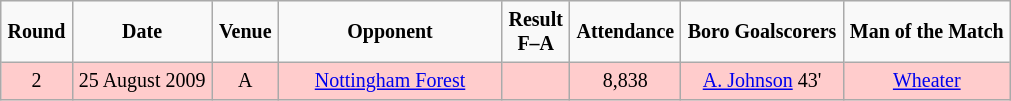<table border="2" cellpadding="4" cellspacing="0" style="text-align:center; background: #f9f9f9; border: 1px #aaa solid; border-collapse: collapse; font-size: smaller;">
<tr>
<th>Round</th>
<th>Date</th>
<th>Venue</th>
<th width="140px">Opponent</th>
<th>Result<br>F–A</th>
<th>Attendance</th>
<th>Boro Goalscorers</th>
<th>Man of the Match</th>
</tr>
<tr bgcolor=#FFCCCC>
<td>2</td>
<td>25 August 2009</td>
<td>A</td>
<td><a href='#'>Nottingham Forest</a></td>
<td></td>
<td>8,838</td>
<td><a href='#'>A. Johnson</a> 43'</td>
<td><a href='#'>Wheater</a></td>
</tr>
</table>
